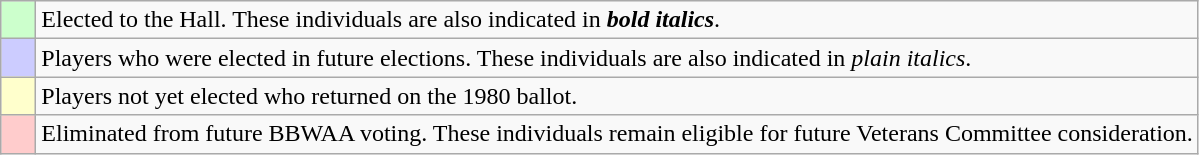<table class="wikitable">
<tr>
<td bgcolor="#ccffcc">    </td>
<td>Elected to the Hall. These individuals are also indicated in <strong><em>bold italics</em></strong>.</td>
</tr>
<tr>
<td bgcolor="#ccccff">    </td>
<td>Players who were elected in future elections. These individuals are also indicated in <em>plain italics</em>.</td>
</tr>
<tr>
<td bgcolor="#ffffcc">    </td>
<td>Players not yet elected who returned on the 1980 ballot.</td>
</tr>
<tr>
<td bgcolor="#ffcccc">    </td>
<td>Eliminated from future BBWAA voting. These individuals remain eligible for future Veterans Committee consideration.</td>
</tr>
</table>
